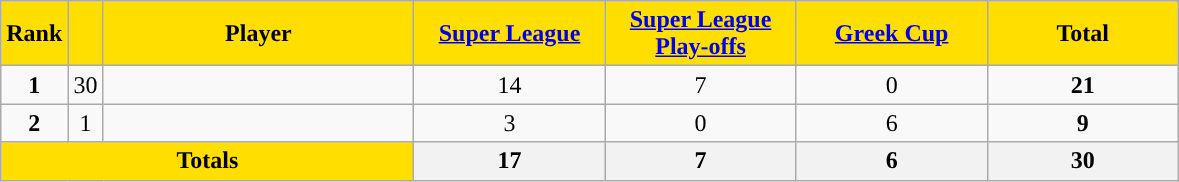<table class="wikitable sortable" style="text-align:center">
<tr>
<th style="background:#FFDE00">Rank</th>
<th style="background:#FFDE00"></th>
<th width=200 style="background:#FFDE00">Player</th>
<th width=120 style="background:#FFDE00"><a href='#'>Super League</a></th>
<th width=120 style="background:#FFDE00"><a href='#'>Super League Play-offs</a></th>
<th width=120 style="background:#FFDE00"><a href='#'>Greek Cup</a></th>
<th width=120 style="background:#FFDE00">Total</th>
</tr>
<tr>
<td><strong>1</strong></td>
<td>30</td>
<td align=left></td>
<td>14</td>
<td>7</td>
<td>0</td>
<td><strong>21</strong></td>
</tr>
<tr>
<td><strong>2</strong></td>
<td>1</td>
<td align=left></td>
<td>3</td>
<td>0</td>
<td>6</td>
<td><strong>9</strong></td>
</tr>
<tr class="sortbottom">
<th colspan=3 style="background:#FFDE00"><strong>Totals</strong></th>
<th><strong>17</strong></th>
<th><strong> 7</strong></th>
<th><strong> 6</strong></th>
<th><strong>30</strong></th>
</tr>
</table>
